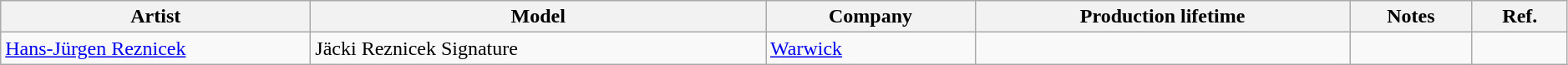<table class="wikitable sortable plainrowheaders" style="width:99%;">
<tr>
<th scope="col" style="width:15em;">Artist</th>
<th scope="col">Model</th>
<th scope="col" style="width:10em;">Company</th>
<th scope="col">Production lifetime</th>
<th scope="col" class="unsortable">Notes</th>
<th scope="col">Ref.</th>
</tr>
<tr>
<td><a href='#'>Hans-Jürgen Reznicek</a></td>
<td>Jäcki Reznicek Signature</td>
<td><a href='#'>Warwick</a></td>
<td></td>
<td></td>
<td></td>
</tr>
</table>
